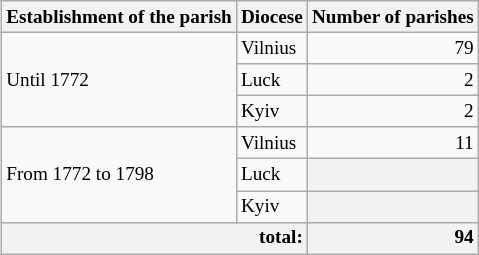<table class="wikitable" style="font-size: 80%; float:right; margin: 0 0 1em 1em;">
<tr>
<th>Establishment of the parish</th>
<th>Diocese</th>
<th>Number of parishes</th>
</tr>
<tr>
<td rowspan="3">Until 1772</td>
<td>Vilnius</td>
<td style="text-align:right">79</td>
</tr>
<tr>
<td>Luck</td>
<td style="text-align:right">2</td>
</tr>
<tr>
<td>Kyiv</td>
<td style="text-align:right">2</td>
</tr>
<tr>
<td rowspan="3">From 1772 to 1798</td>
<td>Vilnius</td>
<td style="text-align:right">11</td>
</tr>
<tr>
<td>Luck</td>
<th></th>
</tr>
<tr>
<td>Kyiv</td>
<th></th>
</tr>
<tr>
<th colspan="2" style="text-align:right">total:</th>
<th style="text-align:right">94</th>
</tr>
</table>
